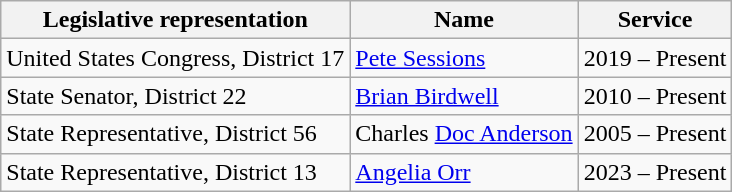<table class="wikitable">
<tr>
<th>Legislative representation</th>
<th>Name</th>
<th>Service</th>
</tr>
<tr>
<td>United States Congress, District 17</td>
<td><a href='#'>Pete Sessions</a></td>
<td>2019 – Present</td>
</tr>
<tr>
<td>State Senator, District 22</td>
<td><a href='#'>Brian Birdwell</a></td>
<td>2010 – Present</td>
</tr>
<tr>
<td>State Representative, District 56</td>
<td>Charles <a href='#'>Doc Anderson</a></td>
<td>2005 – Present</td>
</tr>
<tr>
<td>State Representative, District 13</td>
<td><a href='#'>Angelia Orr</a></td>
<td>2023 – Present</td>
</tr>
</table>
